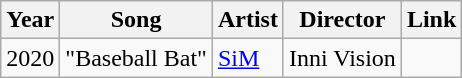<table class="wikitable">
<tr>
<th>Year</th>
<th>Song</th>
<th>Artist</th>
<th>Director</th>
<th>Link</th>
</tr>
<tr>
<td>2020</td>
<td>"Baseball Bat"</td>
<td><a href='#'>SiM</a></td>
<td>Inni Vision</td>
<td></td>
</tr>
</table>
